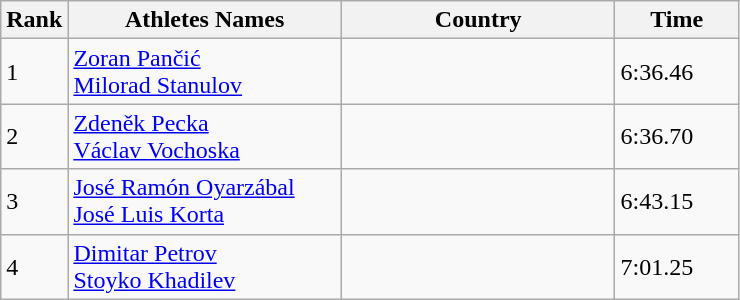<table class="wikitable">
<tr>
<th width=25>Rank</th>
<th width=175>Athletes Names</th>
<th width=175>Country</th>
<th width=75>Time</th>
</tr>
<tr>
<td>1</td>
<td><a href='#'>Zoran Pančić</a><br>  <a href='#'>Milorad Stanulov</a></td>
<td></td>
<td>6:36.46</td>
</tr>
<tr>
<td>2</td>
<td><a href='#'>Zdeněk Pecka</a><br> <a href='#'>Václav Vochoska</a></td>
<td></td>
<td>6:36.70</td>
</tr>
<tr>
<td>3</td>
<td><a href='#'>José Ramón Oyarzábal</a><br><a href='#'>José Luis Korta</a></td>
<td></td>
<td>6:43.15</td>
</tr>
<tr>
<td>4</td>
<td><a href='#'>Dimitar Petrov</a><br><a href='#'>Stoyko Khadilev</a></td>
<td></td>
<td>7:01.25</td>
</tr>
</table>
